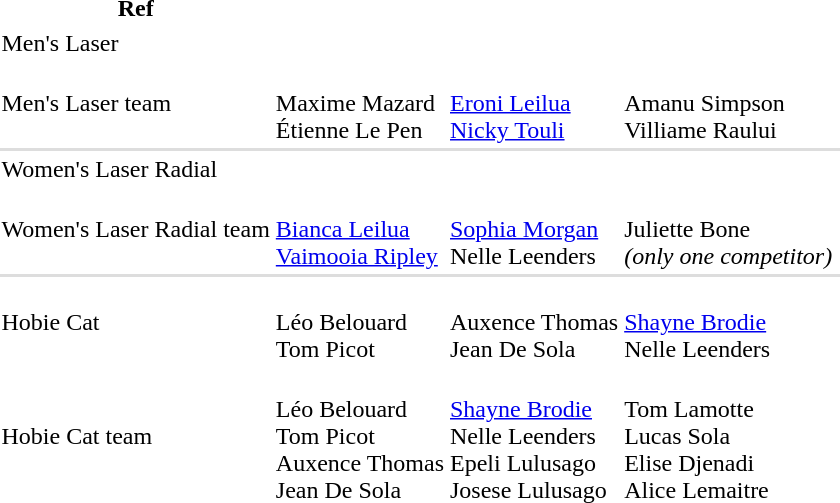<table>
<tr>
<th style="padding:2px;">Ref</th>
</tr>
<tr>
<td>Men's Laser</td>
<td></td>
<td></td>
<td></td>
<td align=center></td>
</tr>
<tr>
<td>Men's Laser team</td>
<td><br>Maxime Mazard<br>Étienne Le Pen</td>
<td><br><a href='#'>Eroni Leilua</a><br><a href='#'>Nicky Touli</a></td>
<td><br>Amanu Simpson<br>Villiame Raului</td>
<td align=center></td>
</tr>
<tr bgcolor=#ddd>
<td colspan=100%></td>
</tr>
<tr>
<td>Women's Laser Radial</td>
<td></td>
<td></td>
<td></td>
<td rowspan=2 align=center></td>
</tr>
<tr>
<td>Women's Laser Radial team</td>
<td><br><a href='#'>Bianca Leilua</a><br><a href='#'>Vaimooia Ripley</a></td>
<td><br><a href='#'>Sophia Morgan</a><br>Nelle Leenders</td>
<td><br>Juliette Bone<br><em>(only one competitor)</em></td>
</tr>
<tr bgcolor=#ddd>
<td colspan=100%></td>
</tr>
<tr>
<td>Hobie Cat</td>
<td><br>Léo Belouard<br>Tom Picot</td>
<td><br>Auxence Thomas<br>Jean De Sola</td>
<td><br><a href='#'>Shayne Brodie</a><br>Nelle Leenders</td>
<td align=center></td>
</tr>
<tr>
<td>Hobie Cat team</td>
<td><br>Léo Belouard<br>Tom Picot<br>Auxence Thomas<br>Jean De Sola</td>
<td><br><a href='#'>Shayne Brodie</a><br>Nelle Leenders<br>Epeli Lulusago<br>Josese Lulusago</td>
<td><br>Tom Lamotte<br>Lucas Sola<br>Elise Djenadi<br>Alice Lemaitre</td>
<td align=center></td>
</tr>
</table>
